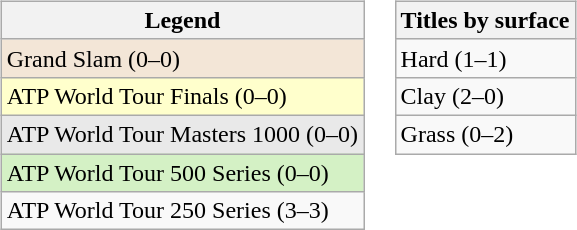<table>
<tr valign="top">
<td><br><table class="wikitable">
<tr>
<th>Legend</th>
</tr>
<tr style="background:#f3e6d7;">
<td>Grand Slam (0–0)</td>
</tr>
<tr style="background:#ffffcc;">
<td>ATP World Tour Finals (0–0)</td>
</tr>
<tr style="background:#e9e9e9;">
<td>ATP World Tour Masters 1000 (0–0)</td>
</tr>
<tr style="background:#d4f1c5;">
<td>ATP World Tour 500 Series (0–0)</td>
</tr>
<tr>
<td>ATP World Tour 250 Series (3–3)</td>
</tr>
</table>
</td>
<td><br><table class="wikitable">
<tr>
<th>Titles by surface</th>
</tr>
<tr>
<td>Hard (1–1)</td>
</tr>
<tr>
<td>Clay (2–0)</td>
</tr>
<tr>
<td>Grass (0–2)</td>
</tr>
</table>
</td>
</tr>
</table>
